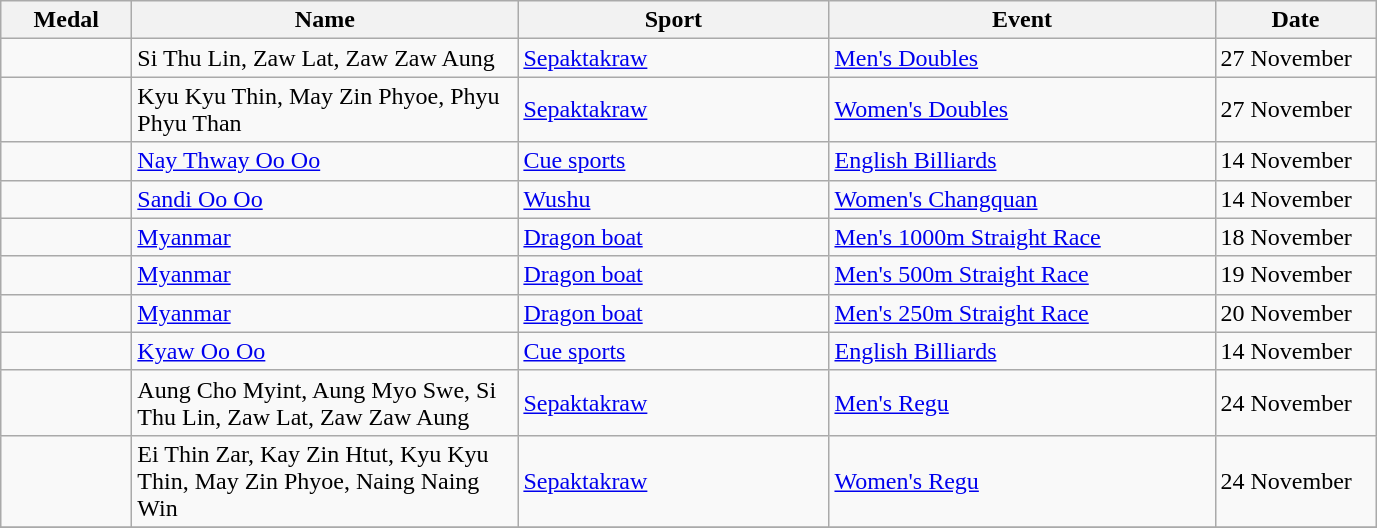<table class="wikitable sortable" style="font-size:100%">
<tr>
<th width="80">Medal</th>
<th width="250">Name</th>
<th width="200">Sport</th>
<th width="250">Event</th>
<th width="100">Date</th>
</tr>
<tr>
<td></td>
<td>Si Thu Lin, Zaw Lat, Zaw Zaw Aung</td>
<td><a href='#'>Sepaktakraw</a></td>
<td><a href='#'>Men's Doubles</a></td>
<td>27 November</td>
</tr>
<tr>
<td></td>
<td>Kyu Kyu Thin, May Zin Phyoe, Phyu Phyu Than</td>
<td><a href='#'>Sepaktakraw</a></td>
<td><a href='#'>Women's Doubles</a></td>
<td>27 November</td>
</tr>
<tr>
<td></td>
<td><a href='#'>Nay Thway Oo Oo</a></td>
<td><a href='#'>Cue sports</a></td>
<td><a href='#'>English Billiards</a></td>
<td>14 November</td>
</tr>
<tr>
<td></td>
<td><a href='#'>Sandi Oo Oo</a></td>
<td><a href='#'>Wushu</a></td>
<td><a href='#'>Women's Changquan</a></td>
<td>14 November</td>
</tr>
<tr>
<td></td>
<td><a href='#'>Myanmar</a></td>
<td><a href='#'>Dragon boat</a></td>
<td><a href='#'>Men's 1000m Straight Race</a></td>
<td>18 November</td>
</tr>
<tr>
<td></td>
<td><a href='#'>Myanmar</a></td>
<td><a href='#'>Dragon boat</a></td>
<td><a href='#'>Men's 500m Straight Race</a></td>
<td>19 November</td>
</tr>
<tr>
<td></td>
<td><a href='#'>Myanmar</a></td>
<td><a href='#'>Dragon boat</a></td>
<td><a href='#'>Men's 250m Straight Race</a></td>
<td>20 November</td>
</tr>
<tr>
<td></td>
<td><a href='#'>Kyaw Oo Oo</a></td>
<td><a href='#'>Cue sports</a></td>
<td><a href='#'>English Billiards</a></td>
<td>14 November</td>
</tr>
<tr>
<td></td>
<td>Aung Cho Myint, Aung Myo Swe, Si Thu Lin, Zaw Lat, Zaw Zaw Aung</td>
<td><a href='#'>Sepaktakraw</a></td>
<td><a href='#'>Men's Regu</a></td>
<td>24 November</td>
</tr>
<tr>
<td></td>
<td>Ei Thin Zar, Kay Zin Htut, Kyu Kyu Thin, May Zin Phyoe, Naing Naing Win</td>
<td><a href='#'>Sepaktakraw</a></td>
<td><a href='#'>Women's Regu</a></td>
<td>24 November</td>
</tr>
<tr>
</tr>
</table>
